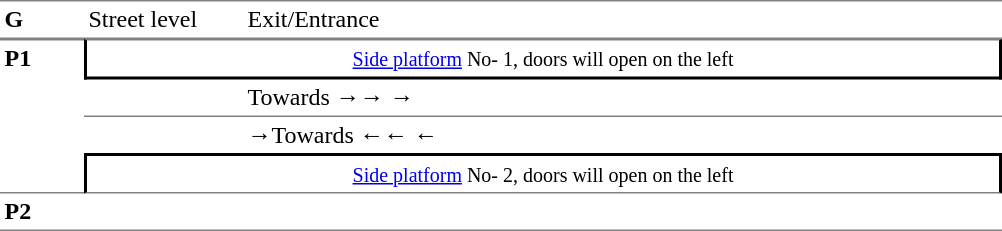<table table border=0 cellspacing=0 cellpadding=3>
<tr>
<td style="border-bottom:solid 1px gray;border-top:solid 1px gray;" width=50 valign=top><strong>G</strong></td>
<td style="border-top:solid 1px gray;border-bottom:solid 1px gray;" width=100 valign=top>Street level</td>
<td style="border-top:solid 1px gray;border-bottom:solid 1px gray;" width=500 valign=top>Exit/Entrance</td>
</tr>
<tr>
<td style="border-top:solid 1px gray;border-bottom:solid 1px gray;" width=50 rowspan=4 valign=top><strong>P1</strong></td>
<td style="border-top:solid 1px gray;border-right:solid 2px black;border-left:solid 2px black;border-bottom:solid 2px black;text-align:center;" colspan=2><small><a href='#'>Side platform</a> No- 1, doors will open on the left </small></td>
</tr>
<tr>
<td style="border-bottom:solid 1px gray;" width=100></td>
<td style="border-bottom:solid 1px gray;" width=500>Towards →→ →</td>
</tr>
<tr>
<td></td>
<td><span>→</span>Towards ←← ←</td>
</tr>
<tr>
<td style="border-top:solid 2px black;border-right:solid 2px black;border-left:solid 2px black;border-bottom:solid 1px gray;text-align:center;" colspan=2><small><a href='#'>Side platform</a> No- 2, doors will open on the left </small></td>
</tr>
<tr>
<td style="border-bottom:solid 1px gray;" width=50 rowspan=2 valign=top><strong>P2</strong></td>
<td style="border-bottom:solid 1px gray;" width=100></td>
<td style="border-bottom:solid 1px gray;" width=500></td>
</tr>
<tr>
</tr>
</table>
